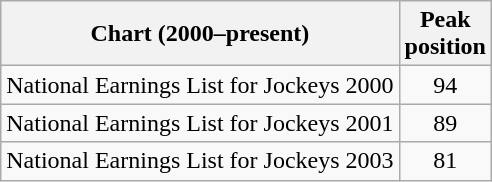<table class="wikitable sortable">
<tr>
<th>Chart (2000–present)</th>
<th>Peak<br>position</th>
</tr>
<tr>
<td>National Earnings List for Jockeys 2000</td>
<td style="text-align:center;">94</td>
</tr>
<tr>
<td>National Earnings List for Jockeys 2001</td>
<td style="text-align:center;">89</td>
</tr>
<tr>
<td>National Earnings List for Jockeys 2003</td>
<td style="text-align:center;">81</td>
</tr>
</table>
